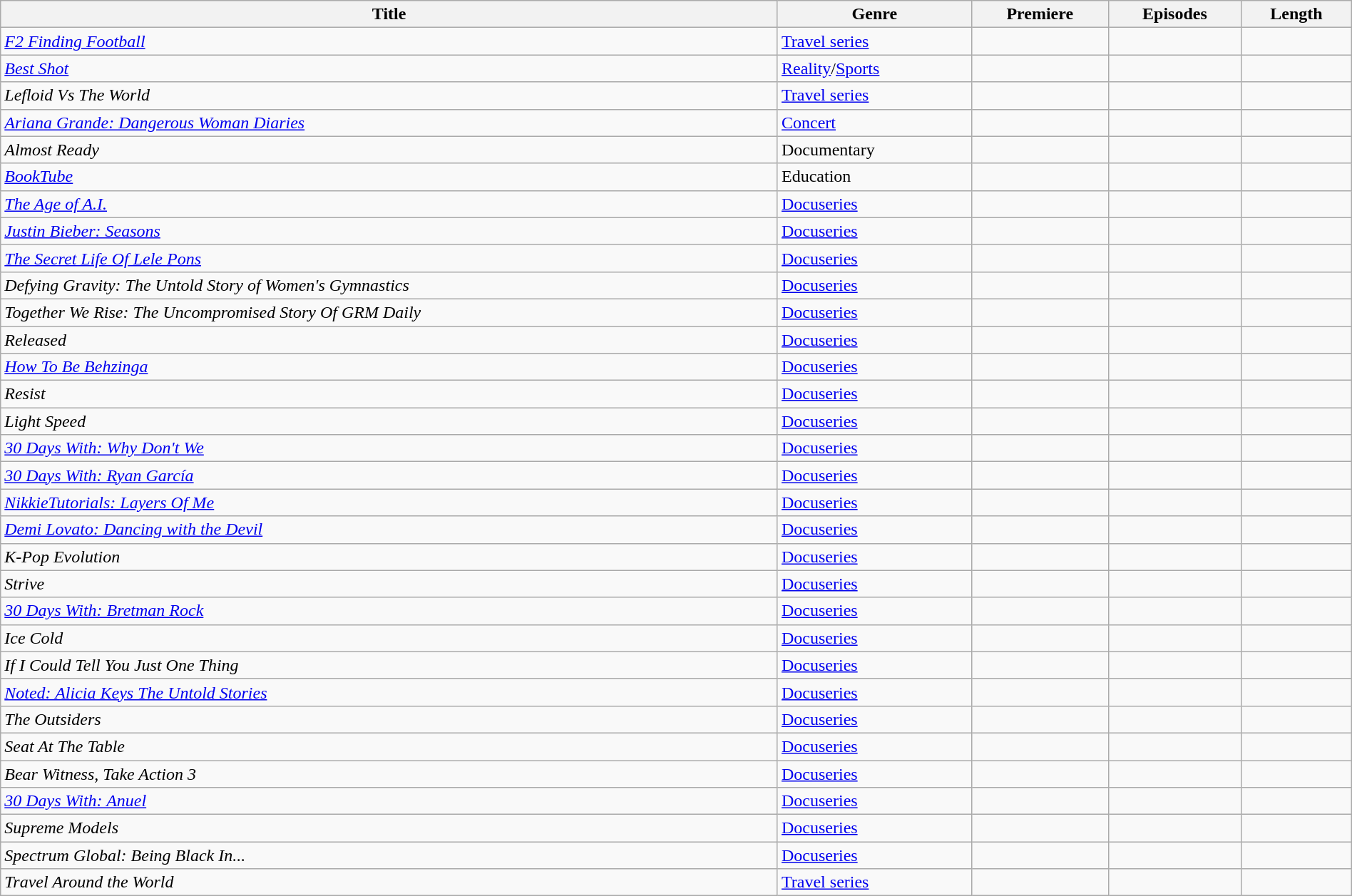<table class="wikitable sortable" style="width:100%">
<tr>
<th>Title</th>
<th>Genre</th>
<th>Premiere</th>
<th>Episodes</th>
<th>Length</th>
</tr>
<tr>
<td><em><a href='#'>F2 Finding Football</a></em></td>
<td><a href='#'>Travel series</a></td>
<td></td>
<td></td>
<td></td>
</tr>
<tr>
<td><em><a href='#'>Best Shot</a></em></td>
<td><a href='#'>Reality</a>/<a href='#'>Sports</a></td>
<td></td>
<td></td>
<td></td>
</tr>
<tr>
<td><em>Lefloid Vs The World</em></td>
<td><a href='#'>Travel series</a></td>
<td></td>
<td></td>
<td></td>
</tr>
<tr>
<td><em><a href='#'>Ariana Grande: Dangerous Woman Diaries</a></em></td>
<td><a href='#'>Concert</a></td>
<td></td>
<td></td>
<td></td>
</tr>
<tr>
<td><em>Almost Ready</em></td>
<td>Documentary</td>
<td></td>
<td></td>
<td></td>
</tr>
<tr>
<td><em><a href='#'>BookTube</a></em></td>
<td>Education</td>
<td></td>
<td></td>
<td></td>
</tr>
<tr>
<td><em><a href='#'>The Age of A.I.</a></em></td>
<td><a href='#'>Docuseries</a></td>
<td></td>
<td></td>
<td></td>
</tr>
<tr>
<td><em><a href='#'>Justin Bieber: Seasons</a></em></td>
<td><a href='#'>Docuseries</a></td>
<td></td>
<td></td>
<td></td>
</tr>
<tr>
<td><em><a href='#'>The Secret Life Of Lele Pons</a></em></td>
<td><a href='#'>Docuseries</a></td>
<td></td>
<td></td>
<td></td>
</tr>
<tr>
<td><em>Defying Gravity: The Untold Story of Women's Gymnastics</em></td>
<td><a href='#'>Docuseries</a></td>
<td></td>
<td></td>
<td></td>
</tr>
<tr>
<td><em>Together We Rise: The Uncompromised Story Of GRM Daily</em></td>
<td><a href='#'>Docuseries</a></td>
<td></td>
<td></td>
<td></td>
</tr>
<tr>
<td><em>Released</em></td>
<td><a href='#'>Docuseries</a></td>
<td></td>
<td></td>
<td></td>
</tr>
<tr>
<td><em><a href='#'>How To Be Behzinga</a></em></td>
<td><a href='#'>Docuseries</a></td>
<td></td>
<td></td>
<td></td>
</tr>
<tr>
<td><em>Resist</em></td>
<td><a href='#'>Docuseries</a></td>
<td></td>
<td></td>
<td></td>
</tr>
<tr>
<td><em>Light Speed</em></td>
<td><a href='#'>Docuseries</a></td>
<td></td>
<td></td>
<td></td>
</tr>
<tr>
<td><em><a href='#'>30 Days With: Why Don't We</a></em></td>
<td><a href='#'>Docuseries</a></td>
<td></td>
<td></td>
<td></td>
</tr>
<tr>
<td><em><a href='#'>30 Days With: Ryan García</a></em></td>
<td><a href='#'>Docuseries</a></td>
<td></td>
<td></td>
<td></td>
</tr>
<tr>
<td><em><a href='#'>NikkieTutorials: Layers Of Me</a></em></td>
<td><a href='#'>Docuseries</a></td>
<td></td>
<td></td>
<td></td>
</tr>
<tr>
<td><em><a href='#'>Demi Lovato: Dancing with the Devil</a></em></td>
<td><a href='#'>Docuseries</a></td>
<td></td>
<td></td>
<td></td>
</tr>
<tr>
<td><em>K-Pop Evolution</em></td>
<td><a href='#'>Docuseries</a></td>
<td></td>
<td></td>
<td></td>
</tr>
<tr>
<td><em>Strive</em></td>
<td><a href='#'>Docuseries</a></td>
<td></td>
<td></td>
<td></td>
</tr>
<tr>
<td><em><a href='#'>30 Days With: Bretman Rock</a></em></td>
<td><a href='#'>Docuseries</a></td>
<td></td>
<td></td>
<td></td>
</tr>
<tr>
<td><em>Ice Cold</em></td>
<td><a href='#'>Docuseries</a></td>
<td></td>
<td></td>
<td></td>
</tr>
<tr>
<td><em>If I Could Tell You Just One Thing</em></td>
<td><a href='#'>Docuseries</a></td>
<td></td>
<td></td>
<td></td>
</tr>
<tr>
<td><em><a href='#'>Noted: Alicia Keys The Untold Stories</a></em></td>
<td><a href='#'>Docuseries</a></td>
<td></td>
<td></td>
<td></td>
</tr>
<tr>
<td><em>The Outsiders</em></td>
<td><a href='#'>Docuseries</a></td>
<td></td>
<td></td>
<td></td>
</tr>
<tr>
<td><em>Seat At The Table</em></td>
<td><a href='#'>Docuseries</a></td>
<td></td>
<td></td>
<td></td>
</tr>
<tr>
<td><em>Bear Witness, Take Action 3</em></td>
<td><a href='#'>Docuseries</a></td>
<td></td>
<td></td>
<td></td>
</tr>
<tr>
<td><a href='#'><em>30 Days With: Anuel</em></a></td>
<td><a href='#'>Docuseries</a></td>
<td></td>
<td></td>
<td></td>
</tr>
<tr>
<td><em>Supreme Models</em></td>
<td><a href='#'>Docuseries</a></td>
<td></td>
<td></td>
<td></td>
</tr>
<tr>
<td><em>Spectrum Global: Being Black In...</em></td>
<td><a href='#'>Docuseries</a></td>
<td></td>
<td></td>
<td></td>
</tr>
<tr>
<td><em>Travel Around the World</em></td>
<td><a href='#'>Travel series</a></td>
<td></td>
<td></td>
<td></td>
</tr>
</table>
